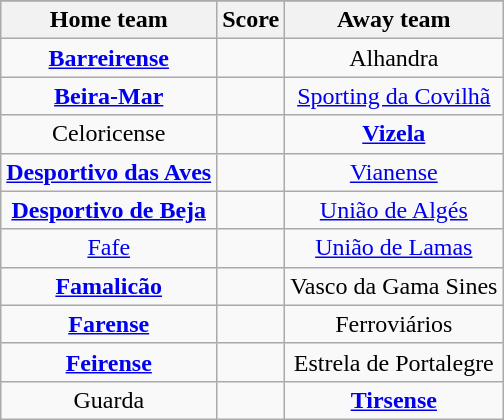<table class="wikitable" style="text-align: center">
<tr>
</tr>
<tr>
<th>Home team</th>
<th>Score</th>
<th>Away team</th>
</tr>
<tr>
<td><strong><a href='#'>Barreirense</a></strong> </td>
<td></td>
<td>Alhandra </td>
</tr>
<tr>
<td><strong><a href='#'>Beira-Mar</a></strong> </td>
<td></td>
<td><a href='#'>Sporting da Covilhã</a> </td>
</tr>
<tr>
<td>Celoricense </td>
<td></td>
<td><strong><a href='#'>Vizela</a></strong> </td>
</tr>
<tr>
<td><strong><a href='#'>Desportivo das Aves</a></strong> </td>
<td></td>
<td><a href='#'>Vianense</a> </td>
</tr>
<tr>
<td><strong><a href='#'>Desportivo de Beja</a></strong> </td>
<td></td>
<td><a href='#'>União de Algés</a> </td>
</tr>
<tr>
<td><a href='#'>Fafe</a> </td>
<td></td>
<td><a href='#'>União de Lamas</a> </td>
</tr>
<tr>
<td><strong><a href='#'>Famalicão</a></strong> </td>
<td></td>
<td>Vasco da Gama Sines </td>
</tr>
<tr>
<td><strong><a href='#'>Farense</a></strong> </td>
<td></td>
<td>Ferroviários </td>
</tr>
<tr>
<td><strong><a href='#'>Feirense</a></strong> </td>
<td></td>
<td>Estrela de Portalegre </td>
</tr>
<tr>
<td>Guarda </td>
<td></td>
<td><strong><a href='#'>Tirsense</a></strong> </td>
</tr>
</table>
